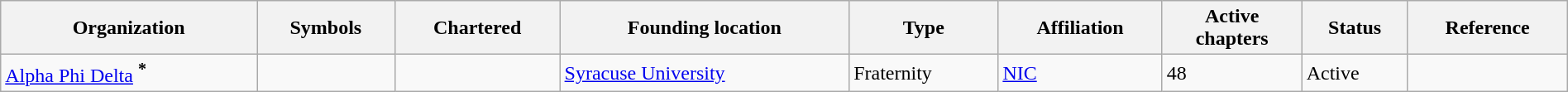<table class="wikitable" width="100%">
<tr>
<th>Organization</th>
<th>Symbols</th>
<th>Chartered</th>
<th>Founding location</th>
<th>Type</th>
<th>Affiliation</th>
<th>Active<br>chapters</th>
<th>Status</th>
<th>Reference</th>
</tr>
<tr>
<td><a href='#'>Alpha Phi Delta</a> <sup><strong>*</strong></sup></td>
<td><strong></strong></td>
<td></td>
<td><a href='#'>Syracuse University</a></td>
<td>Fraternity</td>
<td><a href='#'>NIC</a></td>
<td>48</td>
<td>Active</td>
<td></td>
</tr>
</table>
